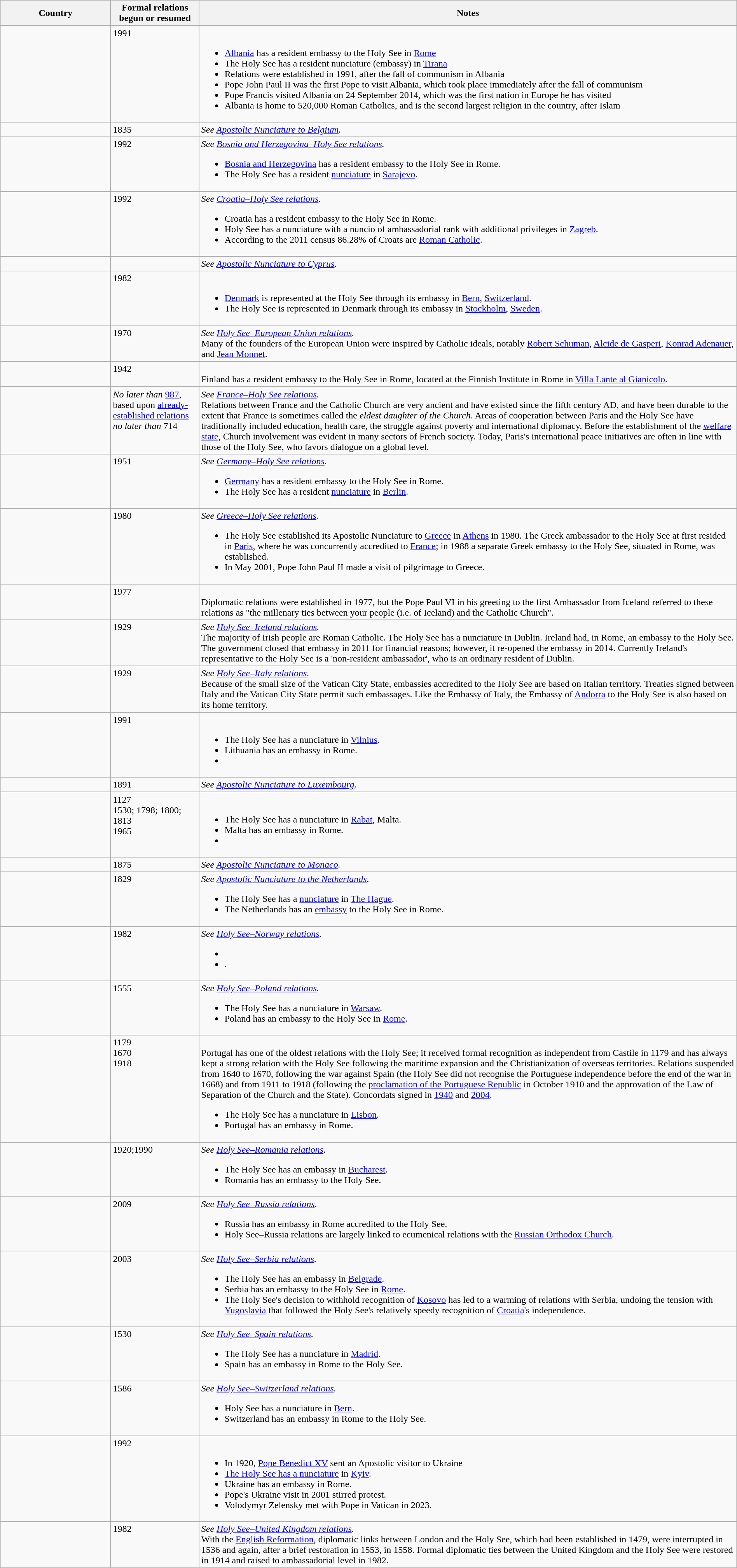<table class="wikitable sortable" style="width:100%; margin:auto;">
<tr>
<th style="width:15%;">Country</th>
<th style="width:12%;">Formal relations begun or resumed</th>
<th>Notes</th>
</tr>
<tr valign="top">
<td></td>
<td>1991</td>
<td><br><ul><li><a href='#'>Albania</a> has a resident embassy to the Holy See in <a href='#'>Rome</a></li><li>The Holy See has a resident nunciature (embassy) in <a href='#'>Tirana</a></li><li>Relations were established in 1991, after the fall of communism in Albania</li><li>Pope John Paul II was the first Pope to visit Albania, which took place immediately after the fall of communism</li><li>Pope Francis visited Albania on 24 September 2014, which was the first nation in Europe he has visited</li><li>Albania is home to 520,000 Roman Catholics, and is the second largest religion in the country, after Islam</li></ul></td>
</tr>
<tr valign="top">
<td></td>
<td>1835</td>
<td><em>See <a href='#'>Apostolic Nunciature to Belgium</a>.</em></td>
</tr>
<tr valign="top">
<td></td>
<td>1992</td>
<td><em>See <a href='#'>Bosnia and Herzegovina–Holy See relations</a>.</em><br><ul><li><a href='#'>Bosnia and Herzegovina</a> has a resident embassy to the Holy See in Rome.</li><li>The Holy See has a resident <a href='#'>nunciature</a> in <a href='#'>Sarajevo</a>.</li></ul></td>
</tr>
<tr valign="top">
<td></td>
<td>1992</td>
<td><em>See <a href='#'>Croatia–Holy See relations</a>.</em><br><ul><li>Croatia has a resident embassy to the Holy See in Rome.</li><li>Holy See has a nunciature with a nuncio of ambassadorial rank with additional privileges in <a href='#'>Zagreb</a>.</li><li>According to the 2011 census 86.28% of Croats are <a href='#'>Roman Catholic</a>.</li></ul></td>
</tr>
<tr valign="top">
<td></td>
<td></td>
<td><em>See <a href='#'>Apostolic Nunciature to Cyprus</a>.</em></td>
</tr>
<tr valign="top">
<td></td>
<td>1982</td>
<td><br><ul><li><a href='#'>Denmark</a> is represented at the Holy See through its embassy in <a href='#'>Bern</a>, <a href='#'>Switzerland</a>.</li><li>The Holy See is represented in Denmark through its embassy in <a href='#'>Stockholm</a>, <a href='#'>Sweden</a>.</li></ul></td>
</tr>
<tr valign="top">
<td></td>
<td>1970</td>
<td><em>See <a href='#'>Holy See–European Union relations</a>.</em><br>Many of the founders of the European Union were inspired by Catholic ideals, notably <a href='#'>Robert Schuman</a>, <a href='#'>Alcide de Gasperi</a>, <a href='#'>Konrad Adenauer</a>, and <a href='#'>Jean Monnet</a>.</td>
</tr>
<tr valign="top">
<td></td>
<td>1942</td>
<td><br>Finland has a resident embassy to the Holy See in Rome, located at the Finnish Institute in Rome in <a href='#'>Villa Lante al Gianicolo</a>.</td>
</tr>
<tr valign="top">
<td></td>
<td><em>No later than</em> <a href='#'>987</a>,<br>based upon <a href='#'>already-established relations</a> <em>no later than</em> 714</td>
<td><em>See <a href='#'>France–Holy See relations</a>.</em><br>Relations between France and the Catholic Church are very ancient and have existed since the fifth century AD, and have been durable to the extent that France is sometimes called the <em>eldest daughter of the Church</em>. Areas of cooperation between Paris and the Holy See have traditionally included education, health care, the struggle against poverty and international diplomacy. Before the establishment of the <a href='#'>welfare state</a>, Church involvement was evident in many sectors of French society. Today, Paris's international peace initiatives are often in line with those of the Holy See, who favors dialogue on a global level.</td>
</tr>
<tr valign="top">
<td></td>
<td>1951</td>
<td><em>See <a href='#'>Germany–Holy See relations</a>.</em><br><ul><li><a href='#'>Germany</a> has a resident embassy to the Holy See in Rome.</li><li>The Holy See has a resident <a href='#'>nunciature</a> in <a href='#'>Berlin</a>.</li></ul></td>
</tr>
<tr valign="top">
<td></td>
<td>1980</td>
<td><em>See <a href='#'>Greece–Holy See relations</a>.</em><br><ul><li>The Holy See established its Apostolic Nunciature to <a href='#'>Greece</a> in <a href='#'>Athens</a> in 1980. The Greek ambassador to the Holy See at first resided in <a href='#'>Paris</a>, where he was concurrently accredited to <a href='#'>France</a>; in 1988 a separate Greek embassy to the Holy See, situated in Rome, was established.</li><li>In May 2001, Pope John Paul II made a visit of pilgrimage to Greece.</li></ul></td>
</tr>
<tr valign="top">
<td></td>
<td>1977</td>
<td><br>Diplomatic relations were established in 1977, but the Pope Paul VI in his greeting to the first Ambassador from Iceland referred to these relations as "the millenary ties between your people (i.e. of Iceland) and the Catholic Church".</td>
</tr>
<tr valign="top">
<td></td>
<td>1929</td>
<td><em>See <a href='#'>Holy See–Ireland relations</a>.</em><br>The majority of Irish people are Roman Catholic. The Holy See has a nunciature in Dublin. Ireland had, in Rome, an embassy to the Holy See. The government closed that embassy in 2011 for financial reasons; however, it re-opened the embassy in 2014. Currently Ireland's representative to the Holy See is a 'non-resident ambassador', who is an ordinary resident of Dublin.</td>
</tr>
<tr valign="top">
<td></td>
<td>1929</td>
<td><em>See <a href='#'>Holy See–Italy relations</a>.</em><br>Because of the small size of the Vatican City State, embassies accredited to the Holy See are based on Italian territory. Treaties signed between Italy and the Vatican City State permit such embassages. Like the Embassy of Italy, the Embassy of <a href='#'>Andorra</a> to the Holy See is also based on its home territory.</td>
</tr>
<tr valign="top">
<td></td>
<td>1991</td>
<td><br><ul><li>The Holy See has a nunciature in <a href='#'>Vilnius</a>.</li><li>Lithuania has an embassy in Rome.</li><li></li></ul></td>
</tr>
<tr valign="top">
<td></td>
<td>1891</td>
<td><em>See <a href='#'>Apostolic Nunciature to Luxembourg</a>.</em></td>
</tr>
<tr valign="top">
<td></td>
<td>1127<br>1530; 1798; 1800; 1813<br>1965</td>
<td><br><ul><li>The Holy See has a nunciature in <a href='#'>Rabat</a>, Malta.</li><li>Malta has an embassy in Rome.</li><li></li></ul></td>
</tr>
<tr valign="top">
<td></td>
<td>1875</td>
<td><em>See <a href='#'>Apostolic Nunciature to Monaco</a>.</em></td>
</tr>
<tr valign="top">
<td></td>
<td>1829</td>
<td><em>See <a href='#'>Apostolic Nunciature to the Netherlands</a>.</em><br><ul><li>The Holy See has a <a href='#'>nunciature</a> in <a href='#'>The Hague</a>.</li><li>The Netherlands has an <a href='#'>embassy</a> to the Holy See in Rome.</li></ul></td>
</tr>
<tr valign="top">
<td></td>
<td>1982</td>
<td><em>See <a href='#'>Holy See–Norway relations</a>.</em><br><ul><li></li><li>.</li></ul></td>
</tr>
<tr valign="top">
<td></td>
<td>1555</td>
<td><em>See <a href='#'>Holy See–Poland relations</a>.</em><br><ul><li>The Holy See has a nunciature in <a href='#'>Warsaw</a>.</li><li>Poland has an embassy to the Holy See in <a href='#'>Rome</a>.</li></ul></td>
</tr>
<tr valign="top">
<td></td>
<td>1179<br>1670<br>1918</td>
<td><br>Portugal has one of the oldest relations with the Holy See; it received formal recognition as independent from Castile in 1179 and has always kept a strong relation with the Holy See following the maritime expansion and the Christianization of overseas territories. Relations suspended from 1640 to 1670, following the war against Spain (the Holy See did not recognise the Portuguese independence before the end of the war in 1668) and from 1911 to 1918 (following the <a href='#'>proclamation of the Portuguese Republic</a> in October 1910 and the approvation of the Law of Separation of the Church and the State). Concordats signed in <a href='#'>1940</a> and <a href='#'>2004</a>.<ul><li>The Holy See has a nunciature in <a href='#'>Lisbon</a>.</li><li>Portugal has an embassy in Rome.</li></ul></td>
</tr>
<tr valign="top">
<td></td>
<td>1920;1990</td>
<td><em>See <a href='#'>Holy See–Romania relations</a>.</em><br><ul><li>The Holy See has an embassy in <a href='#'>Bucharest</a>.</li><li>Romania has an embassy to the Holy See.</li></ul></td>
</tr>
<tr valign="top">
<td></td>
<td>2009</td>
<td><em>See <a href='#'>Holy See–Russia relations</a>.</em><br><ul><li>Russia has an embassy in Rome accredited to the Holy See.</li><li>Holy See–Russia relations are largely linked to ecumenical relations with the <a href='#'>Russian Orthodox Church</a>.</li></ul></td>
</tr>
<tr valign="top">
<td></td>
<td>2003</td>
<td><em>See <a href='#'>Holy See–Serbia relations</a>.</em><br><ul><li>The Holy See has an embassy in <a href='#'>Belgrade</a>.</li><li>Serbia has an embassy to the Holy See in <a href='#'>Rome</a>.</li><li>The Holy See's decision to withhold recognition of <a href='#'>Kosovo</a> has led to a warming of relations with Serbia, undoing the tension with <a href='#'>Yugoslavia</a> that followed the Holy See's relatively speedy recognition of <a href='#'>Croatia</a>'s independence.</li></ul></td>
</tr>
<tr valign="top">
<td></td>
<td>1530</td>
<td><em>See <a href='#'>Holy See–Spain relations</a>.</em><br><ul><li>The Holy See has a nunciature in <a href='#'>Madrid</a>.</li><li>Spain has an embassy in Rome to the Holy See.</li></ul></td>
</tr>
<tr valign="top">
<td></td>
<td>1586</td>
<td><em>See <a href='#'>Holy See–Switzerland relations</a>.</em><br><ul><li>Holy See has a nunciature in <a href='#'>Bern</a>.</li><li>Switzerland has an embassy in Rome to the Holy See.</li></ul></td>
</tr>
<tr valign="top">
<td></td>
<td>1992</td>
<td><br><ul><li>In 1920, <a href='#'>Pope Benedict XV</a> sent an Apostolic visitor to Ukraine</li><li><a href='#'>The Holy See has a nunciature</a> in <a href='#'>Kyiv</a>.</li><li>Ukraine has an embassy in Rome.</li><li>Pope's Ukraine visit in 2001 stirred protest.</li><li>Volodymyr Zelensky met with Pope in Vatican in 2023.</li></ul></td>
</tr>
<tr valign="top">
<td></td>
<td>1982</td>
<td><em>See <a href='#'>Holy See–United Kingdom relations</a>.</em><br>With the <a href='#'>English Reformation</a>, diplomatic links between London and the Holy See, which had been established in 1479, were interrupted in 1536 and again, after a brief restoration in 1553, in 1558. Formal diplomatic ties between the United Kingdom and the Holy See were restored in 1914 and raised to ambassadorial level in 1982.</td>
</tr>
</table>
